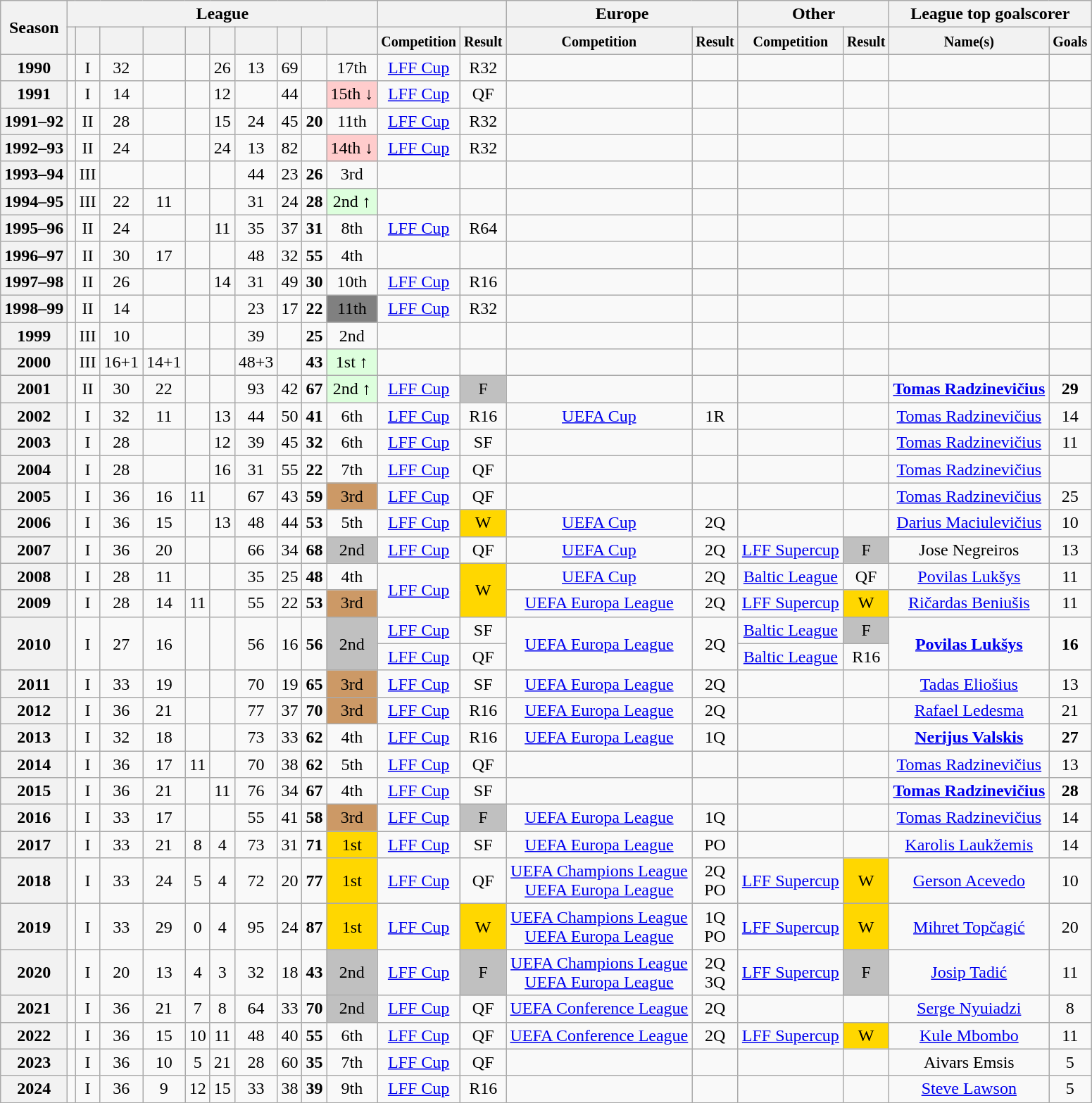<table class="wikitable sortable" style="text-align: center">
<tr>
<th rowspan="2">Season</th>
<th colspan="10" class=unsortable>League</th>
<th colspan="2"></th>
<th colspan="2">Europe</th>
<th colspan="2">Other</th>
<th colspan="2">League top goalscorer</th>
</tr>
<tr>
<th></th>
<th></th>
<th></th>
<th></th>
<th></th>
<th></th>
<th></th>
<th></th>
<th></th>
<th></th>
<th><small>Competition</small></th>
<th><small>Result</small></th>
<th><small>Competition</small></th>
<th><small>Result</small></th>
<th><small>Competition</small></th>
<th><small>Result</small></th>
<th><small>Name(s)</small></th>
<th><small>Goals</small></th>
</tr>
<tr>
<th scope="row">1990</th>
<td></td>
<td>I</td>
<td>32</td>
<td></td>
<td></td>
<td>26</td>
<td>13</td>
<td>69</td>
<td></td>
<td>17th</td>
<td><a href='#'>LFF Cup</a></td>
<td>R32</td>
<td></td>
<td></td>
<td></td>
<td></td>
<td></td>
<td></td>
</tr>
<tr>
<th scope="row">1991</th>
<td></td>
<td>I</td>
<td>14</td>
<td></td>
<td></td>
<td>12</td>
<td></td>
<td>44</td>
<td></td>
<td style="background:#fcc;">15th ↓</td>
<td><a href='#'>LFF Cup</a></td>
<td>QF</td>
<td></td>
<td></td>
<td></td>
<td></td>
<td></td>
<td></td>
</tr>
<tr>
<th scope="row">1991–92</th>
<td></td>
<td>II</td>
<td>28</td>
<td></td>
<td></td>
<td>15</td>
<td>24</td>
<td>45</td>
<td><strong>20</strong></td>
<td>11th</td>
<td><a href='#'>LFF Cup</a></td>
<td>R32</td>
<td></td>
<td></td>
<td></td>
<td></td>
<td></td>
<td></td>
</tr>
<tr>
<th scope="row">1992–93</th>
<td></td>
<td>II</td>
<td>24</td>
<td></td>
<td></td>
<td>24</td>
<td>13</td>
<td>82</td>
<td></td>
<td style="background:#fcc;">14th ↓</td>
<td><a href='#'>LFF Cup</a></td>
<td>R32</td>
<td></td>
<td></td>
<td></td>
<td></td>
<td></td>
<td></td>
</tr>
<tr>
<th scope="row">1993–94</th>
<td></td>
<td>III</td>
<td></td>
<td></td>
<td></td>
<td></td>
<td>44</td>
<td>23</td>
<td><strong>26</strong></td>
<td>3rd</td>
<td></td>
<td></td>
<td></td>
<td></td>
<td></td>
<td></td>
<td></td>
<td></td>
</tr>
<tr>
<th scope="row">1994–95</th>
<td></td>
<td>III</td>
<td>22</td>
<td>11</td>
<td></td>
<td></td>
<td>31</td>
<td>24</td>
<td><strong>28</strong></td>
<td style="background:#dfd;">2nd ↑</td>
<td></td>
<td></td>
<td></td>
<td></td>
<td></td>
<td></td>
<td></td>
<td></td>
</tr>
<tr>
<th scope="row">1995–96</th>
<td></td>
<td>II</td>
<td>24</td>
<td></td>
<td></td>
<td>11</td>
<td>35</td>
<td>37</td>
<td><strong>31</strong></td>
<td>8th</td>
<td><a href='#'>LFF Cup</a></td>
<td>R64</td>
<td></td>
<td></td>
<td></td>
<td></td>
<td></td>
<td></td>
</tr>
<tr>
<th scope="row">1996–97</th>
<td></td>
<td>II</td>
<td>30</td>
<td>17</td>
<td></td>
<td></td>
<td>48</td>
<td>32</td>
<td><strong>55</strong></td>
<td>4th</td>
<td></td>
<td></td>
<td></td>
<td></td>
<td></td>
<td></td>
<td></td>
<td></td>
</tr>
<tr>
<th scope="row">1997–98</th>
<td></td>
<td>II</td>
<td>26</td>
<td></td>
<td></td>
<td>14</td>
<td>31</td>
<td>49</td>
<td><strong>30</strong></td>
<td>10th</td>
<td><a href='#'>LFF Cup</a></td>
<td>R16</td>
<td></td>
<td></td>
<td></td>
<td></td>
<td></td>
<td></td>
</tr>
<tr>
<th scope="row">1998–99</th>
<td></td>
<td>II</td>
<td>14</td>
<td></td>
<td></td>
<td></td>
<td>23</td>
<td>17</td>
<td><strong>22</strong></td>
<td style="background:gray;">11th</td>
<td><a href='#'>LFF Cup</a></td>
<td>R32</td>
<td></td>
<td></td>
<td></td>
<td></td>
<td></td>
<td></td>
</tr>
<tr>
<th scope="row">1999</th>
<td></td>
<td>III</td>
<td>10</td>
<td></td>
<td></td>
<td></td>
<td>39</td>
<td></td>
<td><strong>25</strong></td>
<td>2nd</td>
<td rowspan="2"></td>
<td rowspan="2"></td>
<td></td>
<td></td>
<td></td>
<td></td>
<td></td>
<td></td>
</tr>
<tr>
<th scope="row" rowspan="2">2000</th>
<td rowspan="2"></td>
<td rowspan="2">III</td>
<td rowspan="2">16+1</td>
<td rowspan="2">14+1</td>
<td rowspan="2"></td>
<td rowspan="2"></td>
<td rowspan="2">48+3</td>
<td rowspan="2"></td>
<td rowspan="2"><strong>43</strong></td>
<td rowspan="2" style="background:#dfd;">1st ↑</td>
<td rowspan="2"></td>
<td rowspan="2"></td>
<td rowspan="2"></td>
<td rowspan="2"></td>
<td rowspan="2"></td>
<td rowspan="2"></td>
</tr>
<tr>
<td rowspan="2"></td>
<td rowspan="2"></td>
</tr>
<tr>
<th rowspan="2">2001</th>
<td rowspan="2"></td>
<td rowspan="2">II</td>
<td rowspan="2">30</td>
<td rowspan="2">22</td>
<td rowspan="2"></td>
<td rowspan="2"></td>
<td rowspan="2">93</td>
<td rowspan="2">42</td>
<td rowspan="2"><strong>67</strong></td>
<td rowspan="2" style="background:#dfd;">2nd ↑</td>
<td rowspan="2"></td>
<td rowspan="2"></td>
<td rowspan="2"></td>
<td rowspan="2"></td>
<td rowspan="2"><strong><a href='#'>Tomas Radzinevičius</a></strong></td>
<td rowspan="2"><strong>29</strong></td>
</tr>
<tr>
<td rowspan="2"><a href='#'>LFF Cup</a></td>
<td rowspan="2" style="background:silver">F</td>
</tr>
<tr>
<th rowspan="2">2002</th>
<td rowspan="2"></td>
<td rowspan="2">I</td>
<td rowspan="2">32</td>
<td rowspan="2">11</td>
<td rowspan="2"></td>
<td rowspan="2">13</td>
<td rowspan="2">44</td>
<td rowspan="2">50</td>
<td rowspan="2"><strong>41</strong></td>
<td rowspan="2">6th</td>
<td rowspan="2"><a href='#'>UEFA Cup</a></td>
<td rowspan="2">1R</td>
<td rowspan="2"></td>
<td rowspan="2"></td>
<td rowspan="2"><a href='#'>Tomas Radzinevičius</a></td>
<td rowspan="2">14</td>
</tr>
<tr>
<td rowspan="2"><a href='#'>LFF Cup</a></td>
<td rowspan="2">R16</td>
</tr>
<tr>
<th rowspan="2">2003</th>
<td rowspan="2"></td>
<td rowspan="2">I</td>
<td rowspan="2">28</td>
<td rowspan="2"></td>
<td rowspan="2"></td>
<td rowspan="2">12</td>
<td rowspan="2">39</td>
<td rowspan="2">45</td>
<td rowspan="2"><strong>32</strong></td>
<td rowspan="2">6th</td>
<td rowspan="2"></td>
<td rowspan="2"></td>
<td rowspan="2"></td>
<td rowspan="2"></td>
<td rowspan="2"><a href='#'>Tomas Radzinevičius</a></td>
<td rowspan="2">11</td>
</tr>
<tr>
<td><a href='#'>LFF Cup</a></td>
<td>SF</td>
</tr>
<tr>
<th scope="row">2004</th>
<td></td>
<td>I</td>
<td>28</td>
<td></td>
<td></td>
<td>16</td>
<td>31</td>
<td>55</td>
<td><strong>22</strong></td>
<td>7th</td>
<td><a href='#'>LFF Cup</a></td>
<td>QF</td>
<td></td>
<td></td>
<td></td>
<td></td>
<td><a href='#'>Tomas Radzinevičius</a></td>
<td></td>
</tr>
<tr>
<th scope="row">2005</th>
<td></td>
<td>I</td>
<td>36</td>
<td>16</td>
<td>11</td>
<td></td>
<td>67</td>
<td>43</td>
<td><strong>59</strong></td>
<td style="background:#c96;">3rd</td>
<td><a href='#'>LFF Cup</a></td>
<td>QF</td>
<td></td>
<td></td>
<td></td>
<td></td>
<td><a href='#'>Tomas Radzinevičius</a></td>
<td>25</td>
</tr>
<tr>
<th scope="row">2006</th>
<td></td>
<td>I</td>
<td>36</td>
<td>15</td>
<td></td>
<td>13</td>
<td>48</td>
<td>44</td>
<td><strong>53</strong></td>
<td>5th</td>
<td><a href='#'>LFF Cup</a></td>
<td style="background:gold">W</td>
<td><a href='#'>UEFA Cup</a></td>
<td>2Q</td>
<td></td>
<td></td>
<td><a href='#'>Darius Maciulevičius</a></td>
<td>10</td>
</tr>
<tr>
<th scope="row">2007</th>
<td></td>
<td>I</td>
<td>36</td>
<td>20</td>
<td></td>
<td></td>
<td>66</td>
<td>34</td>
<td><strong>68</strong></td>
<td style="background:silver">2nd</td>
<td rowspan="2"><a href='#'>LFF Cup</a></td>
<td rowspan="2">QF</td>
<td><a href='#'>UEFA Cup</a></td>
<td>2Q</td>
<td><a href='#'>LFF Supercup</a></td>
<td style="background:silver">F</td>
<td>Jose Negreiros</td>
<td>13</td>
</tr>
<tr>
<th rowspan="2">2008</th>
<td rowspan="2"></td>
<td rowspan="2">I</td>
<td rowspan="2">28</td>
<td rowspan="2">11</td>
<td rowspan="2"></td>
<td rowspan="2"></td>
<td rowspan="2">35</td>
<td rowspan="2">25</td>
<td rowspan="2"><strong>48</strong></td>
<td rowspan="2">4th</td>
<td rowspan="2"><a href='#'>UEFA Cup</a></td>
<td rowspan="2">2Q</td>
<td rowspan="2"><a href='#'>Baltic League</a></td>
<td rowspan="2">QF</td>
<td rowspan="2"><a href='#'>Povilas Lukšys</a></td>
<td rowspan="2">11</td>
</tr>
<tr>
<td rowspan="2"><a href='#'>LFF Cup</a></td>
<td rowspan="2" style="background:gold">W</td>
</tr>
<tr>
<th rowspan="2">2009</th>
<td rowspan="2"></td>
<td rowspan="2">I</td>
<td rowspan="2">28</td>
<td rowspan="2">14</td>
<td rowspan="2">11</td>
<td rowspan="2"></td>
<td rowspan="2">55</td>
<td rowspan="2">22</td>
<td rowspan="2"><strong>53</strong></td>
<td rowspan="2" style="background:#c96;">3rd</td>
<td rowspan="2"><a href='#'>UEFA Europa League</a></td>
<td rowspan="2">2Q</td>
<td><a href='#'>LFF Supercup</a></td>
<td style="background:gold">W</td>
<td rowspan="2"><a href='#'>Ričardas Beniušis</a></td>
<td rowspan="2">11</td>
</tr>
<tr>
<td rowspan="2"><a href='#'>LFF Cup</a></td>
<td rowspan="2">SF</td>
<td rowspan="2"><a href='#'>Baltic League</a></td>
<td rowspan="2" style="background:silver">F</td>
</tr>
<tr>
<th rowspan="2">2010</th>
<td rowspan="2"></td>
<td rowspan="2">I</td>
<td rowspan="2">27</td>
<td rowspan="2">16</td>
<td rowspan="2"></td>
<td rowspan="2"></td>
<td rowspan="2">56</td>
<td rowspan="2">16</td>
<td rowspan="2"><strong>56</strong></td>
<td rowspan="2" style="background:silver">2nd</td>
<td rowspan="2"><a href='#'>UEFA Europa League</a></td>
<td rowspan="2">2Q</td>
<td rowspan="2"><strong><a href='#'>Povilas Lukšys</a></strong></td>
<td rowspan="2"><strong>16</strong></td>
</tr>
<tr>
<td rowspan="2"><a href='#'>LFF Cup</a></td>
<td rowspan="2">QF</td>
<td><a href='#'>Baltic League</a></td>
<td>R16</td>
</tr>
<tr>
<th rowspan="2">2011</th>
<td rowspan="2"></td>
<td rowspan="2">I</td>
<td rowspan="2">33</td>
<td rowspan="2">19</td>
<td rowspan="2"></td>
<td rowspan="2"></td>
<td rowspan="2">70</td>
<td rowspan="2">19</td>
<td rowspan="2"><strong>65</strong></td>
<td rowspan="2" style="background:#c96;">3rd</td>
<td rowspan="2"><a href='#'>UEFA Europa League</a></td>
<td rowspan="2">2Q</td>
<td rowspan="2"></td>
<td rowspan="2"></td>
<td rowspan="2"><a href='#'>Tadas Eliošius</a></td>
<td rowspan="2">13</td>
</tr>
<tr>
<td rowspan="2"><a href='#'>LFF Cup</a></td>
<td rowspan="2">SF</td>
</tr>
<tr>
<th rowspan="2">2012</th>
<td rowspan="2"></td>
<td rowspan="2">I</td>
<td rowspan="2">36</td>
<td rowspan="2">21</td>
<td rowspan="2"></td>
<td rowspan="2"></td>
<td rowspan="2">77</td>
<td rowspan="2">37</td>
<td rowspan="2"><strong>70</strong></td>
<td rowspan="2" style="background:#c96;">3rd</td>
<td rowspan="2"><a href='#'>UEFA Europa League</a></td>
<td rowspan="2">2Q</td>
<td rowspan="2"></td>
<td rowspan="2"></td>
<td rowspan="2"><a href='#'>Rafael Ledesma</a></td>
<td rowspan="2">21</td>
</tr>
<tr>
<td rowspan="2"><a href='#'>LFF Cup</a></td>
<td rowspan="2">R16</td>
</tr>
<tr>
<th rowspan="2">2013</th>
<td rowspan="2"></td>
<td rowspan="2">I</td>
<td rowspan="2">32</td>
<td rowspan="2">18</td>
<td rowspan="2"></td>
<td rowspan="2"></td>
<td rowspan="2">73</td>
<td rowspan="2">33</td>
<td rowspan="2"><strong>62</strong></td>
<td rowspan="2">4th</td>
<td rowspan="2"><a href='#'>UEFA Europa League</a></td>
<td rowspan="2">1Q</td>
<td rowspan="2"></td>
<td rowspan="2"></td>
<td rowspan="2"><strong><a href='#'>Nerijus Valskis</a></strong></td>
<td rowspan="2"><strong>27</strong></td>
</tr>
<tr>
<td rowspan="2"><a href='#'>LFF Cup</a></td>
<td rowspan="2">R16</td>
</tr>
<tr>
<th rowspan="2">2014</th>
<td rowspan="2"></td>
<td rowspan="2">I</td>
<td rowspan="2">36</td>
<td rowspan="2">17</td>
<td rowspan="2">11</td>
<td rowspan="2"></td>
<td rowspan="2">70</td>
<td rowspan="2">38</td>
<td rowspan="2"><strong>62</strong></td>
<td rowspan="2">5th</td>
<td rowspan="2"></td>
<td rowspan="2"></td>
<td rowspan="2"></td>
<td rowspan="2"></td>
<td rowspan="2"><a href='#'>Tomas Radzinevičius</a></td>
<td rowspan="2">13</td>
</tr>
<tr>
<td rowspan="2"><a href='#'>LFF Cup</a></td>
<td rowspan="2">QF</td>
</tr>
<tr>
<th rowspan="2">2015</th>
<td rowspan="2"></td>
<td rowspan="2">I</td>
<td rowspan="2">36</td>
<td rowspan="2">21</td>
<td rowspan="2"></td>
<td rowspan="2">11</td>
<td rowspan="2">76</td>
<td rowspan="2">34</td>
<td rowspan="2"><strong>67</strong></td>
<td rowspan="2">4th</td>
<td rowspan="2"></td>
<td rowspan="2"></td>
<td rowspan="2"></td>
<td rowspan="2"></td>
<td rowspan="2"><strong><a href='#'>Tomas Radzinevičius</a></strong></td>
<td rowspan="2"><strong>28</strong></td>
</tr>
<tr>
<td rowspan="2"><a href='#'>LFF Cup</a></td>
<td rowspan="2">SF</td>
</tr>
<tr>
<th rowspan="2">2016</th>
<td rowspan="2"></td>
<td rowspan="2">I</td>
<td rowspan="2">33</td>
<td rowspan="2">17</td>
<td rowspan="2"></td>
<td rowspan="2"></td>
<td rowspan="2">55</td>
<td rowspan="2">41</td>
<td rowspan="2"><strong>58</strong></td>
<td rowspan="2" style="background:#c96;">3rd</td>
<td rowspan="2"><a href='#'>UEFA Europa League</a></td>
<td rowspan="2">1Q</td>
<td rowspan="2"></td>
<td rowspan="2"></td>
<td rowspan="2"><a href='#'>Tomas Radzinevičius</a></td>
<td rowspan="2">14</td>
</tr>
<tr>
<td><a href='#'>LFF Cup</a></td>
<td style="background:silver">F</td>
</tr>
<tr>
<th scope="row">2017</th>
<td></td>
<td>I</td>
<td>33</td>
<td>21</td>
<td>8</td>
<td>4</td>
<td>73</td>
<td>31</td>
<td><strong>71</strong></td>
<td style="background:gold">1st</td>
<td><a href='#'>LFF Cup</a></td>
<td>SF</td>
<td><a href='#'>UEFA Europa League</a></td>
<td>PO</td>
<td></td>
<td></td>
<td><a href='#'>Karolis Laukžemis</a></td>
<td>14</td>
</tr>
<tr>
<th scope="row">2018</th>
<td></td>
<td>I</td>
<td>33</td>
<td>24</td>
<td>5</td>
<td>4</td>
<td>72</td>
<td>20</td>
<td><strong>77</strong></td>
<td style="background:gold">1st</td>
<td><a href='#'>LFF Cup</a></td>
<td>QF</td>
<td><a href='#'>UEFA Champions League</a><br><a href='#'>UEFA Europa League</a></td>
<td>2Q<br>PO</td>
<td><a href='#'>LFF Supercup</a></td>
<td style="background:gold">W</td>
<td><a href='#'>Gerson Acevedo</a></td>
<td>10</td>
</tr>
<tr>
<th scope="row">2019</th>
<td></td>
<td>I</td>
<td>33</td>
<td>29</td>
<td>0</td>
<td>4</td>
<td>95</td>
<td>24</td>
<td><strong>87</strong></td>
<td style="background:gold">1st</td>
<td><a href='#'>LFF Cup</a></td>
<td style="background:gold">W</td>
<td><a href='#'>UEFA Champions League</a><br><a href='#'>UEFA Europa League</a></td>
<td>1Q<br>PO</td>
<td><a href='#'>LFF Supercup</a></td>
<td style="background:gold">W</td>
<td><a href='#'>Mihret Topčagić</a></td>
<td>20</td>
</tr>
<tr>
<th scope="row">2020</th>
<td></td>
<td>I</td>
<td>20</td>
<td>13</td>
<td>4</td>
<td>3</td>
<td>32</td>
<td>18</td>
<td><strong>43</strong></td>
<td style="background:silver">2nd</td>
<td><a href='#'>LFF Cup</a></td>
<td style="background:silver">F</td>
<td><a href='#'>UEFA Champions League</a><br><a href='#'>UEFA Europa League</a></td>
<td>2Q<br>3Q</td>
<td><a href='#'>LFF Supercup</a></td>
<td style="background:silver">F</td>
<td><a href='#'>Josip Tadić</a></td>
<td>11</td>
</tr>
<tr>
<th scope="row">2021</th>
<td></td>
<td>I</td>
<td>36</td>
<td>21</td>
<td>7</td>
<td>8</td>
<td>64</td>
<td>33</td>
<td><strong>70</strong></td>
<td style="background:silver">2nd</td>
<td><a href='#'>LFF Cup</a></td>
<td>QF</td>
<td><a href='#'>UEFA Conference League</a></td>
<td>2Q</td>
<td></td>
<td></td>
<td><a href='#'>Serge Nyuiadzi</a></td>
<td>8</td>
</tr>
<tr>
<th scope="row">2022</th>
<td></td>
<td>I</td>
<td>36</td>
<td>15</td>
<td>10</td>
<td>11</td>
<td>48</td>
<td>40</td>
<td><strong>55</strong></td>
<td>6th</td>
<td><a href='#'>LFF Cup</a></td>
<td>QF</td>
<td><a href='#'>UEFA Conference League</a></td>
<td>2Q</td>
<td><a href='#'>LFF Supercup</a></td>
<td style="background:gold">W</td>
<td><a href='#'>Kule Mbombo</a></td>
<td>11</td>
</tr>
<tr>
<th scope="row">2023</th>
<td></td>
<td>I</td>
<td>36</td>
<td>10</td>
<td>5</td>
<td>21</td>
<td>28</td>
<td>60</td>
<td><strong>35</strong></td>
<td>7th</td>
<td><a href='#'>LFF Cup</a></td>
<td>QF</td>
<td></td>
<td></td>
<td></td>
<td></td>
<td>Aivars Emsis</td>
<td>5</td>
</tr>
<tr>
<th scope="row">2024</th>
<td></td>
<td>I</td>
<td>36</td>
<td>9</td>
<td>12</td>
<td>15</td>
<td>33</td>
<td>38</td>
<td><strong>39</strong></td>
<td>9th</td>
<td><a href='#'>LFF Cup</a></td>
<td>R16</td>
<td></td>
<td></td>
<td></td>
<td></td>
<td><a href='#'>Steve Lawson</a></td>
<td>5</td>
</tr>
</table>
